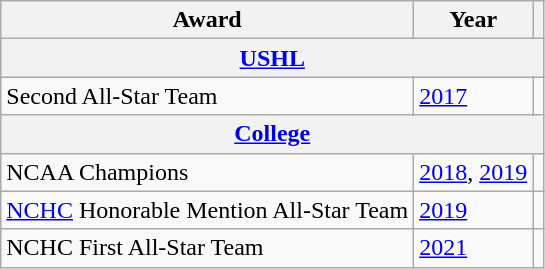<table class="wikitable">
<tr>
<th>Award</th>
<th>Year</th>
<th></th>
</tr>
<tr ALIGN="center" bgcolor="#e0e0e0">
<th colspan="3"><a href='#'>USHL</a></th>
</tr>
<tr>
<td>Second All-Star Team</td>
<td><a href='#'>2017</a></td>
<td></td>
</tr>
<tr>
<th colspan="3"><a href='#'>College</a></th>
</tr>
<tr>
<td>NCAA Champions</td>
<td><a href='#'>2018</a>, <a href='#'>2019</a></td>
<td></td>
</tr>
<tr>
<td><a href='#'>NCHC</a> Honorable Mention All-Star Team</td>
<td><a href='#'>2019</a></td>
<td></td>
</tr>
<tr>
<td>NCHC First All-Star Team</td>
<td><a href='#'>2021</a></td>
<td></td>
</tr>
</table>
